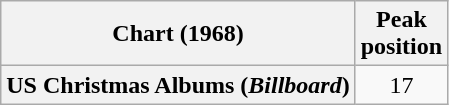<table class="wikitable plainrowheaders" style="text-align:center">
<tr>
<th scope="col">Chart (1968)</th>
<th scope="col">Peak<br>position</th>
</tr>
<tr>
<th scope="row">US Christmas Albums (<em>Billboard</em>)</th>
<td>17</td>
</tr>
</table>
